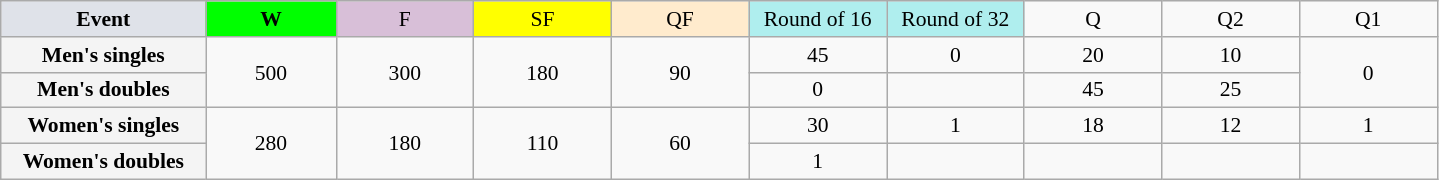<table class=wikitable style=font-size:90%;text-align:center>
<tr>
<td style="width:130px; background:#dfe2e9;"><strong>Event</strong></td>
<td style="width:80px; background:lime;"><strong>W</strong></td>
<td style="width:85px; background:thistle;">F</td>
<td style="width:85px; background:#ff0;">SF</td>
<td style="width:85px; background:#ffebcd;">QF</td>
<td style="width:85px; background:#afeeee;">Round of 16</td>
<td style="width:85px; background:#afeeee;">Round of 32</td>
<td width=85>Q</td>
<td width=85>Q2</td>
<td width=85>Q1</td>
</tr>
<tr>
<th style="background:#f4f4f4;">Men's singles</th>
<td rowspan=2>500</td>
<td rowspan=2>300</td>
<td rowspan=2>180</td>
<td rowspan=2>90</td>
<td>45</td>
<td>0</td>
<td>20</td>
<td>10</td>
<td rowspan=2>0</td>
</tr>
<tr>
<th style="background:#f4f4f4;">Men's doubles</th>
<td>0</td>
<td></td>
<td>45</td>
<td>25</td>
</tr>
<tr>
<th style="background:#f4f4f4;">Women's singles</th>
<td rowspan=2>280</td>
<td rowspan=2>180</td>
<td rowspan=2>110</td>
<td rowspan=2>60</td>
<td>30</td>
<td>1</td>
<td>18</td>
<td>12</td>
<td>1</td>
</tr>
<tr>
<th style="background:#f4f4f4;">Women's doubles</th>
<td>1</td>
<td></td>
<td></td>
<td></td>
<td></td>
</tr>
</table>
